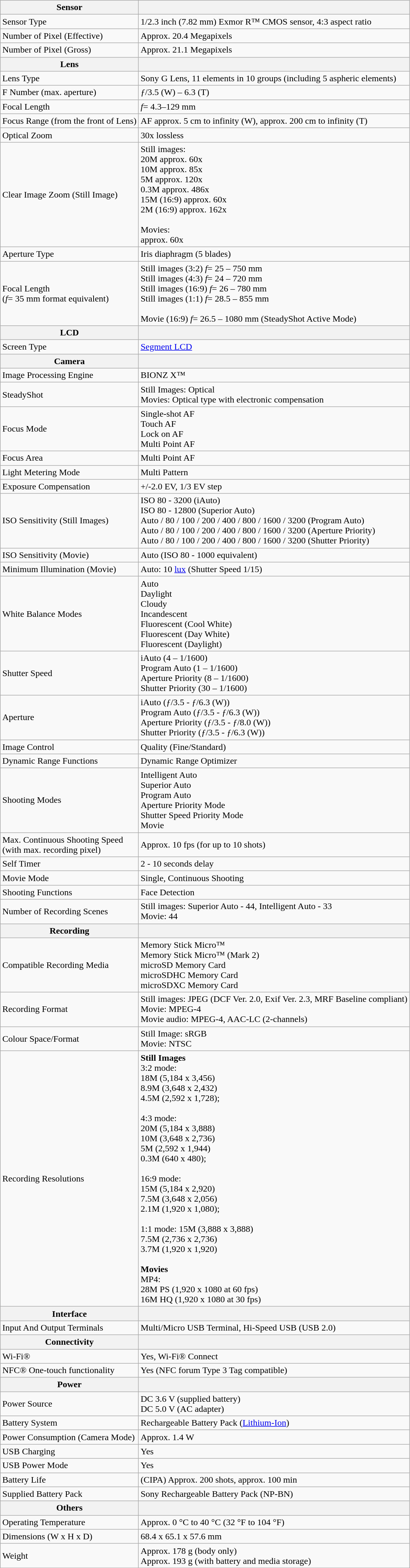<table class="wikitable">
<tr>
<th>Sensor</th>
<th></th>
</tr>
<tr>
<td>Sensor Type</td>
<td>1/2.3 inch (7.82 mm) Exmor R™ CMOS sensor, 4:3 aspect ratio</td>
</tr>
<tr>
<td>Number of Pixel (Effective)</td>
<td>Approx. 20.4 Megapixels</td>
</tr>
<tr>
<td>Number of Pixel (Gross)</td>
<td>Approx. 21.1 Megapixels</td>
</tr>
<tr>
<th>Lens</th>
<th></th>
</tr>
<tr>
<td>Lens Type</td>
<td>Sony G Lens, 11 elements in 10 groups (including 5 aspheric elements)</td>
</tr>
<tr>
<td>F Number (max. aperture)</td>
<td><em>ƒ</em>/3.5 (W) – 6.3 (T)</td>
</tr>
<tr>
<td>Focal Length</td>
<td><em>f</em>= 4.3–129 mm</td>
</tr>
<tr>
<td>Focus Range (from the front of Lens)</td>
<td>AF approx. 5 cm to infinity (W), approx. 200 cm to infinity (T)</td>
</tr>
<tr>
<td>Optical Zoom</td>
<td>30x lossless</td>
</tr>
<tr>
<td>Clear Image Zoom (Still Image)</td>
<td>Still images:<br>20M approx. 60x<br>10M approx. 85x<br>5M approx. 120x<br>0.3M approx. 486x<br>15M (16:9) approx. 60x<br>2M (16:9) approx. 162x<br><br>Movies:<br>approx. 60x</td>
</tr>
<tr>
<td>Aperture Type</td>
<td>Iris diaphragm (5 blades)</td>
</tr>
<tr>
<td>Focal Length<br> (<em>f</em>= 35 mm format equivalent)</td>
<td>Still images (3:2) <em>f</em>= 25 – 750 mm<br>Still images (4:3) <em>f</em>= 24 – 720 mm<br>Still images (16:9) <em>f</em>= 26 – 780 mm<br>Still images (1:1) <em>f</em>= 28.5 – 855 mm<br><br>Movie (16:9) <em>f</em>= 26.5 – 1080 mm (SteadyShot Active Mode)</td>
</tr>
<tr>
<th>LCD</th>
<th></th>
</tr>
<tr>
<td>Screen Type</td>
<td><a href='#'>Segment LCD</a></td>
</tr>
<tr>
<th>Camera</th>
<th></th>
</tr>
<tr>
<td>Image Processing Engine</td>
<td>BIONZ X™</td>
</tr>
<tr>
<td>SteadyShot</td>
<td>Still Images: Optical<br>Movies: Optical type with electronic compensation</td>
</tr>
<tr>
<td>Focus Mode</td>
<td>Single-shot AF<br>Touch AF<br>Lock on AF<br>Multi Point AF</td>
</tr>
<tr>
<td>Focus Area</td>
<td>Multi Point AF</td>
</tr>
<tr>
<td>Light Metering Mode</td>
<td>Multi Pattern</td>
</tr>
<tr>
<td>Exposure Compensation</td>
<td>+/-2.0 EV, 1/3 EV step</td>
</tr>
<tr>
<td>ISO Sensitivity (Still Images)</td>
<td>ISO 80 - 3200 (iAuto)<br>ISO 80 - 12800 (Superior Auto)<br>Auto / 80 / 100 / 200 / 400 / 800 / 1600 / 3200 (Program Auto)<br>Auto / 80 / 100 / 200 / 400 / 800 / 1600 / 3200 (Aperture Priority)<br>Auto / 80 / 100 / 200 / 400 / 800 / 1600 / 3200 (Shutter Priority)</td>
</tr>
<tr>
<td>ISO Sensitivity (Movie)</td>
<td>Auto (ISO 80 - 1000 equivalent)</td>
</tr>
<tr>
<td>Minimum Illumination (Movie)</td>
<td>Auto: 10 <a href='#'>lux</a> (Shutter Speed 1/15)</td>
</tr>
<tr>
<td>White Balance Modes</td>
<td>Auto<br>Daylight<br>Cloudy<br>Incandescent<br>Fluorescent (Cool White)<br>Fluorescent (Day White)<br>Fluorescent (Daylight)</td>
</tr>
<tr>
<td>Shutter Speed</td>
<td>iAuto (4 – 1/1600)<br>Program Auto (1 – 1/1600)<br>Aperture Priority (8 – 1/1600)<br>Shutter Priority (30 – 1/1600)</td>
</tr>
<tr>
<td>Aperture</td>
<td>iAuto (<em>ƒ</em>/3.5 - <em>ƒ</em>/6.3 (W))<br>Program Auto (<em>ƒ</em>/3.5 - <em>ƒ</em>/6.3 (W))<br>Aperture Priority (<em>ƒ</em>/3.5 - <em>ƒ</em>/8.0 (W))<br>Shutter Priority (<em>ƒ</em>/3.5 - <em>ƒ</em>/6.3 (W))</td>
</tr>
<tr>
<td>Image Control</td>
<td>Quality (Fine/Standard)</td>
</tr>
<tr>
<td>Dynamic Range Functions</td>
<td>Dynamic Range Optimizer</td>
</tr>
<tr>
<td>Shooting Modes</td>
<td>Intelligent Auto<br>Superior Auto<br>Program Auto<br>Aperture Priority Mode<br>Shutter Speed Priority Mode<br>Movie</td>
</tr>
<tr>
<td>Max. Continuous Shooting Speed<br>(with max. recording pixel)</td>
<td>Approx. 10 fps (for up to 10 shots)</td>
</tr>
<tr>
<td>Self Timer</td>
<td>2 - 10 seconds delay</td>
</tr>
<tr>
<td>Movie Mode</td>
<td>Single, Continuous Shooting</td>
</tr>
<tr>
<td>Shooting Functions</td>
<td>Face Detection</td>
</tr>
<tr>
<td>Number of Recording Scenes</td>
<td>Still images: Superior Auto - 44, Intelligent Auto - 33<br>Movie: 44</td>
</tr>
<tr>
<th>Recording</th>
<th></th>
</tr>
<tr>
<td>Compatible Recording Media</td>
<td>Memory Stick Micro™<br>Memory Stick Micro™ (Mark 2)<br>microSD Memory Card<br>microSDHC Memory Card<br>microSDXC Memory Card</td>
</tr>
<tr>
<td>Recording Format</td>
<td>Still images: JPEG (DCF Ver. 2.0, Exif Ver. 2.3, MRF Baseline compliant)<br>Movie: MPEG-4<br>Movie audio: MPEG-4, AAC-LC (2-channels)</td>
</tr>
<tr>
<td>Colour Space/Format</td>
<td>Still Image: sRGB<br>Movie: NTSC</td>
</tr>
<tr>
<td>Recording Resolutions</td>
<td><strong>Still Images</strong><br>3:2 mode:<br>18M (5,184 x 3,456)<br>8.9M (3,648 x 2,432)<br>4.5M (2,592 x 1,728);<br><br>4:3 mode:<br>20M (5,184 x 3,888)<br>10M (3,648 x 2,736)<br>5M (2,592 x 1,944)<br>0.3M (640 x 480);<br><br>16:9 mode:<br>15M (5,184 x 2,920)<br>7.5M (3,648 x 2,056)<br>2.1M (1,920 x 1,080);<br><br>1:1 mode: 15M (3,888 x 3,888)<br>7.5M (2,736 x 2,736)<br>3.7M (1,920 x 1,920)<br><br><strong>Movies</strong><br>MP4:<br>28M PS (1,920 x 1080 at 60 fps)<br>16M HQ (1,920 x 1080 at 30 fps)</td>
</tr>
<tr>
<th>Interface</th>
<th></th>
</tr>
<tr>
<td>Input And Output Terminals</td>
<td>Multi/Micro USB Terminal, Hi-Speed USB (USB 2.0)</td>
</tr>
<tr>
<th>Connectivity</th>
<th></th>
</tr>
<tr>
<td>Wi-Fi®</td>
<td>Yes, Wi-Fi® Connect</td>
</tr>
<tr>
<td>NFC® One-touch functionality</td>
<td>Yes (NFC forum Type 3 Tag compatible)</td>
</tr>
<tr>
<th>Power</th>
<th></th>
</tr>
<tr>
<td>Power Source</td>
<td>DC 3.6 V (supplied battery)<br>DC 5.0 V (AC adapter)</td>
</tr>
<tr>
<td>Battery System</td>
<td>Rechargeable Battery Pack (<a href='#'>Lithium-Ion</a>)</td>
</tr>
<tr>
<td>Power Consumption (Camera Mode)</td>
<td>Approx. 1.4 W</td>
</tr>
<tr>
<td>USB Charging</td>
<td>Yes</td>
</tr>
<tr>
<td>USB Power Mode</td>
<td>Yes</td>
</tr>
<tr>
<td>Battery Life</td>
<td>(CIPA) Approx. 200 shots, approx. 100 min</td>
</tr>
<tr>
<td>Supplied Battery Pack</td>
<td>Sony Rechargeable Battery Pack (NP-BN)</td>
</tr>
<tr>
<th>Others</th>
<th></th>
</tr>
<tr>
<td>Operating Temperature</td>
<td>Approx. 0 °C to 40 °C (32 °F to 104 °F)</td>
</tr>
<tr>
<td>Dimensions (W x H x D)</td>
<td>68.4 x 65.1 x 57.6 mm</td>
</tr>
<tr>
<td>Weight</td>
<td>Approx. 178 g (body only)<br>Approx. 193 g (with battery and media storage)</td>
</tr>
<tr>
</tr>
</table>
